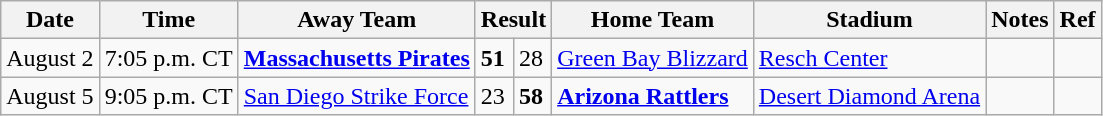<table class="wikitable">
<tr>
<th>Date</th>
<th>Time</th>
<th>Away Team</th>
<th colspan="2">Result</th>
<th>Home Team</th>
<th>Stadium</th>
<th>Notes</th>
<th>Ref</th>
</tr>
<tr>
<td>August 2</td>
<td>7:05 p.m. CT</td>
<td><strong><a href='#'>Massachusetts Pirates</a></strong></td>
<td><strong>51</strong></td>
<td>28</td>
<td><a href='#'>Green Bay Blizzard</a></td>
<td><a href='#'>Resch Center</a></td>
<td></td>
<td></td>
</tr>
<tr>
<td>August 5</td>
<td>9:05 p.m. CT</td>
<td><a href='#'>San Diego Strike Force</a></td>
<td>23</td>
<td><strong>58</strong></td>
<td><strong><a href='#'>Arizona Rattlers</a></strong></td>
<td><a href='#'>Desert Diamond Arena</a></td>
<td></td>
<td></td>
</tr>
</table>
